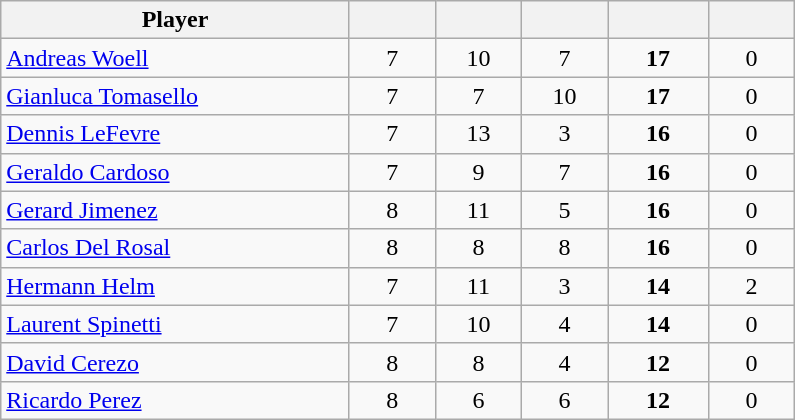<table class="wikitable sortable" style="text-align:center;">
<tr>
<th style="width:225px;">Player</th>
<th style="width:50px;"></th>
<th style="width:50px;"></th>
<th style="width:50px;"></th>
<th style="width:60px;"></th>
<th style="width:50px;"></th>
</tr>
<tr>
<td style="text-align:left;"> <a href='#'>Andreas Woell</a></td>
<td>7</td>
<td>10</td>
<td>7</td>
<td><strong>17</strong></td>
<td>0</td>
</tr>
<tr>
<td style="text-align:left;"> <a href='#'>Gianluca Tomasello</a></td>
<td>7</td>
<td>7</td>
<td>10</td>
<td><strong>17</strong></td>
<td>0</td>
</tr>
<tr>
<td style="text-align:left;"> <a href='#'>Dennis LeFevre</a></td>
<td>7</td>
<td>13</td>
<td>3</td>
<td><strong>16</strong></td>
<td>0</td>
</tr>
<tr>
<td style="text-align:left;"> <a href='#'>Geraldo Cardoso</a></td>
<td>7</td>
<td>9</td>
<td>7</td>
<td><strong>16</strong></td>
<td>0</td>
</tr>
<tr>
<td style="text-align:left;"> <a href='#'>Gerard Jimenez</a></td>
<td>8</td>
<td>11</td>
<td>5</td>
<td><strong>16</strong></td>
<td>0</td>
</tr>
<tr>
<td style="text-align:left;"> <a href='#'>Carlos Del Rosal</a></td>
<td>8</td>
<td>8</td>
<td>8</td>
<td><strong>16</strong></td>
<td>0</td>
</tr>
<tr>
<td style="text-align:left;"> <a href='#'>Hermann Helm</a></td>
<td>7</td>
<td>11</td>
<td>3</td>
<td><strong>14</strong></td>
<td>2</td>
</tr>
<tr>
<td style="text-align:left;"> <a href='#'>Laurent Spinetti</a></td>
<td>7</td>
<td>10</td>
<td>4</td>
<td><strong>14</strong></td>
<td>0</td>
</tr>
<tr>
<td style="text-align:left;"> <a href='#'>David Cerezo</a></td>
<td>8</td>
<td>8</td>
<td>4</td>
<td><strong>12</strong></td>
<td>0</td>
</tr>
<tr>
<td style="text-align:left;"> <a href='#'>Ricardo Perez</a></td>
<td>8</td>
<td>6</td>
<td>6</td>
<td><strong>12</strong></td>
<td>0</td>
</tr>
</table>
